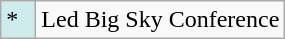<table class="wikitable">
<tr>
<td style="background:#CFECEC; width:1em">*</td>
<td>Led Big Sky Conference</td>
</tr>
</table>
